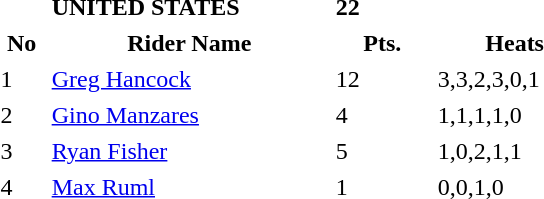<table cellpadding="3" cellspacing="0" style="font-size: 100%; border:0px" width="400px">
<tr align=left>
<td></td>
<td><strong>UNITED STATES</strong></td>
<td><strong>22</strong></td>
</tr>
<tr>
<th width=30px>No</th>
<th width=210px>Rider Name</th>
<th width=70px>Pts.</th>
<th width=110px>Heats</th>
</tr>
<tr>
<td>1</td>
<td><a href='#'>Greg Hancock</a></td>
<td>12</td>
<td>3,3,2,3,0,1</td>
</tr>
<tr>
<td>2</td>
<td><a href='#'>Gino Manzares</a></td>
<td>4</td>
<td>1,1,1,1,0</td>
</tr>
<tr>
<td>3</td>
<td><a href='#'>Ryan Fisher</a></td>
<td>5</td>
<td>1,0,2,1,1</td>
</tr>
<tr>
<td>4</td>
<td><a href='#'>Max Ruml</a></td>
<td>1</td>
<td>0,0,1,0</td>
</tr>
</table>
